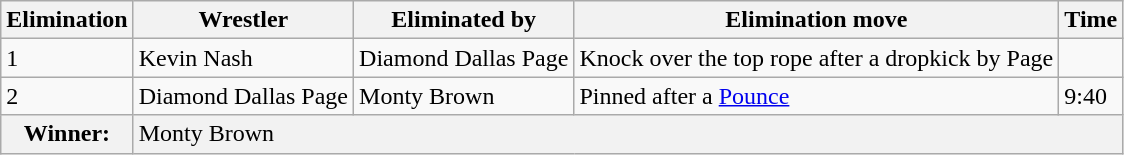<table class="wikitable" border="1">
<tr>
<th>Elimination</th>
<th>Wrestler</th>
<th>Eliminated by</th>
<th>Elimination move</th>
<th>Time</th>
</tr>
<tr>
<td>1</td>
<td>Kevin Nash</td>
<td>Diamond Dallas Page</td>
<td>Knock over the top rope after a dropkick by Page</td>
<td></td>
</tr>
<tr>
<td>2</td>
<td>Diamond Dallas Page</td>
<td>Monty Brown</td>
<td>Pinned after a <a href='#'>Pounce</a></td>
<td>9:40</td>
</tr>
<tr>
<th>Winner:</th>
<td colspan="5" bgcolor="#f2f2f2">Monty Brown</td>
</tr>
</table>
